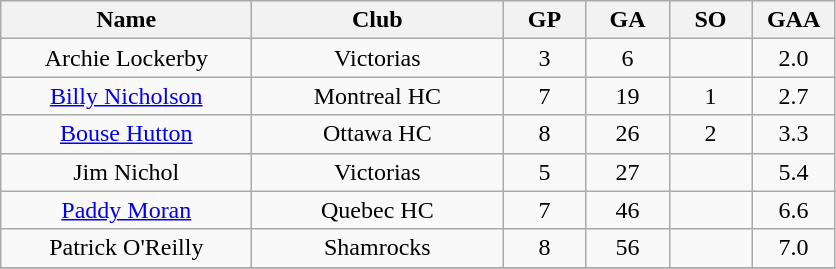<table class="wikitable" style="text-align:center;">
<tr>
<th style="width:10em">Name</th>
<th style="width:10em">Club</th>
<th style="width:3em">GP</th>
<th style="width:3em">GA</th>
<th style="width:3em">SO</th>
<th style="width:3em">GAA</th>
</tr>
<tr>
<td>Archie Lockerby</td>
<td>Victorias</td>
<td>3</td>
<td>6</td>
<td></td>
<td>2.0</td>
</tr>
<tr>
<td><a href='#'>Billy Nicholson</a></td>
<td>Montreal HC</td>
<td>7</td>
<td>19</td>
<td>1</td>
<td>2.7</td>
</tr>
<tr>
<td><a href='#'>Bouse Hutton</a></td>
<td>Ottawa HC</td>
<td>8</td>
<td>26</td>
<td>2</td>
<td>3.3</td>
</tr>
<tr>
<td>Jim Nichol</td>
<td>Victorias</td>
<td>5</td>
<td>27</td>
<td></td>
<td>5.4</td>
</tr>
<tr>
<td><a href='#'>Paddy Moran</a></td>
<td>Quebec HC</td>
<td>7</td>
<td>46</td>
<td></td>
<td>6.6</td>
</tr>
<tr>
<td>Patrick O'Reilly</td>
<td>Shamrocks</td>
<td>8</td>
<td>56</td>
<td></td>
<td>7.0</td>
</tr>
<tr>
</tr>
</table>
